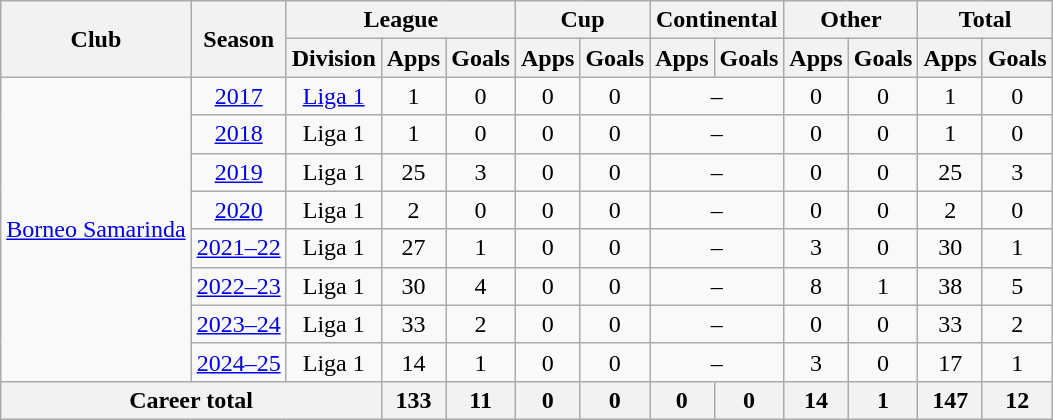<table class="wikitable" style="text-align:center">
<tr>
<th rowspan="2">Club</th>
<th rowspan="2">Season</th>
<th colspan="3">League</th>
<th colspan="2">Cup</th>
<th colspan="2">Continental</th>
<th colspan="2">Other</th>
<th colspan="2">Total</th>
</tr>
<tr>
<th>Division</th>
<th>Apps</th>
<th>Goals</th>
<th>Apps</th>
<th>Goals</th>
<th>Apps</th>
<th>Goals</th>
<th>Apps</th>
<th>Goals</th>
<th>Apps</th>
<th>Goals</th>
</tr>
<tr>
<td rowspan="8" valign="center"><a href='#'>Borneo Samarinda</a></td>
<td><a href='#'>2017</a></td>
<td rowspan="1" valign="center"><a href='#'>Liga 1</a></td>
<td>1</td>
<td>0</td>
<td>0</td>
<td>0</td>
<td colspan=2>–</td>
<td>0</td>
<td>0</td>
<td>1</td>
<td>0</td>
</tr>
<tr>
<td><a href='#'>2018</a></td>
<td rowspan="1" valign="center">Liga 1</td>
<td>1</td>
<td>0</td>
<td>0</td>
<td>0</td>
<td colspan=2>–</td>
<td>0</td>
<td>0</td>
<td>1</td>
<td>0</td>
</tr>
<tr>
<td><a href='#'>2019</a></td>
<td rowspan="1" valign="center">Liga 1</td>
<td>25</td>
<td>3</td>
<td>0</td>
<td>0</td>
<td colspan=2>–</td>
<td>0</td>
<td>0</td>
<td>25</td>
<td>3</td>
</tr>
<tr>
<td><a href='#'>2020</a></td>
<td rowspan="1" valign="center">Liga 1</td>
<td>2</td>
<td>0</td>
<td>0</td>
<td>0</td>
<td colspan=2>–</td>
<td>0</td>
<td>0</td>
<td>2</td>
<td>0</td>
</tr>
<tr>
<td><a href='#'>2021–22</a></td>
<td rowspan="1" valign="center">Liga 1</td>
<td>27</td>
<td>1</td>
<td>0</td>
<td>0</td>
<td colspan=2>–</td>
<td>3</td>
<td>0</td>
<td>30</td>
<td>1</td>
</tr>
<tr>
<td><a href='#'>2022–23</a></td>
<td rowspan="1" valign="center">Liga 1</td>
<td>30</td>
<td>4</td>
<td>0</td>
<td>0</td>
<td colspan=2>–</td>
<td>8</td>
<td>1</td>
<td>38</td>
<td>5</td>
</tr>
<tr>
<td><a href='#'>2023–24</a></td>
<td>Liga 1</td>
<td>33</td>
<td>2</td>
<td>0</td>
<td>0</td>
<td colspan="2">–</td>
<td>0</td>
<td>0</td>
<td>33</td>
<td>2</td>
</tr>
<tr>
<td><a href='#'>2024–25</a></td>
<td>Liga 1</td>
<td>14</td>
<td>1</td>
<td>0</td>
<td>0</td>
<td colspan="2">–</td>
<td>3</td>
<td>0</td>
<td>17</td>
<td>1</td>
</tr>
<tr>
<th colspan="3">Career total</th>
<th>133</th>
<th>11</th>
<th>0</th>
<th>0</th>
<th>0</th>
<th>0</th>
<th>14</th>
<th>1</th>
<th>147</th>
<th>12</th>
</tr>
</table>
